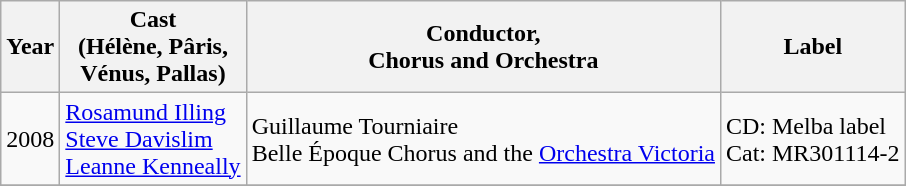<table class="wikitable">
<tr>
<th>Year</th>
<th>Cast <br>(Hélène, Pâris,<br>Vénus, Pallas)</th>
<th>Conductor,<br>Chorus and Orchestra</th>
<th>Label</th>
</tr>
<tr>
<td>2008</td>
<td><a href='#'>Rosamund Illing</a><br><a href='#'>Steve Davislim</a><br> <a href='#'>Leanne Kenneally</a> <br></td>
<td>Guillaume Tourniaire <br> Belle Époque Chorus and the <a href='#'>Orchestra Victoria</a></td>
<td>CD: Melba label <br> Cat: MR301114-2</td>
</tr>
<tr>
</tr>
</table>
